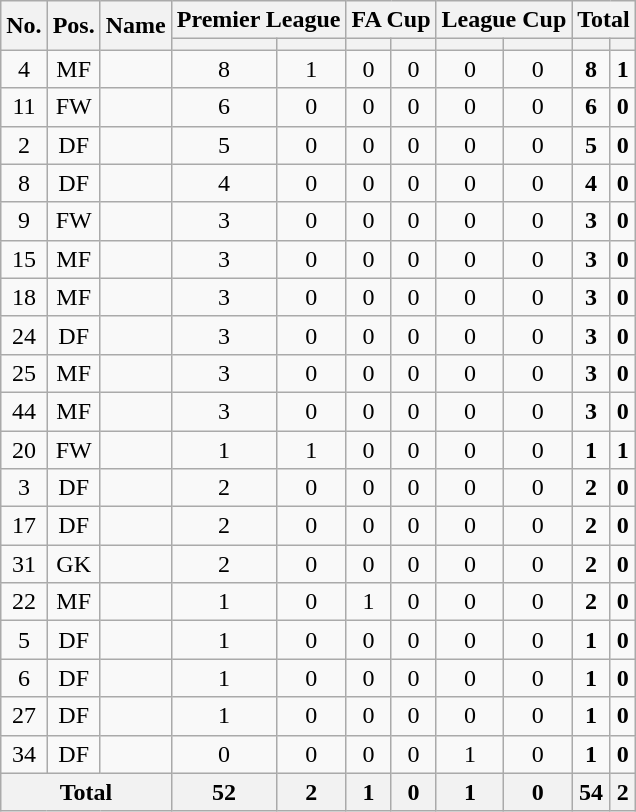<table class="wikitable sortable" style="text-align: center;">
<tr>
<th rowspan="2">No.</th>
<th rowspan="2">Pos.</th>
<th rowspan="2">Name</th>
<th colspan="2">Premier League</th>
<th colspan="2">FA Cup</th>
<th colspan="2">League Cup</th>
<th colspan="2">Total</th>
</tr>
<tr>
<th></th>
<th></th>
<th></th>
<th></th>
<th></th>
<th></th>
<th></th>
<th></th>
</tr>
<tr>
<td>4</td>
<td>MF</td>
<td></td>
<td>8</td>
<td>1</td>
<td>0</td>
<td>0</td>
<td>0</td>
<td>0</td>
<td><strong>8</strong></td>
<td><strong>1</strong></td>
</tr>
<tr>
<td>11</td>
<td>FW</td>
<td></td>
<td>6</td>
<td>0</td>
<td>0</td>
<td>0</td>
<td>0</td>
<td>0</td>
<td><strong>6</strong></td>
<td><strong>0</strong></td>
</tr>
<tr>
<td>2</td>
<td>DF</td>
<td></td>
<td>5</td>
<td>0</td>
<td>0</td>
<td>0</td>
<td>0</td>
<td>0</td>
<td><strong>5</strong></td>
<td><strong>0</strong></td>
</tr>
<tr>
<td>8</td>
<td>DF</td>
<td></td>
<td>4</td>
<td>0</td>
<td>0</td>
<td>0</td>
<td>0</td>
<td>0</td>
<td><strong>4</strong></td>
<td><strong>0</strong></td>
</tr>
<tr>
<td>9</td>
<td>FW</td>
<td></td>
<td>3</td>
<td>0</td>
<td>0</td>
<td>0</td>
<td>0</td>
<td>0</td>
<td><strong>3</strong></td>
<td><strong>0</strong></td>
</tr>
<tr>
<td>15</td>
<td>MF</td>
<td></td>
<td>3</td>
<td>0</td>
<td>0</td>
<td>0</td>
<td>0</td>
<td>0</td>
<td><strong>3</strong></td>
<td><strong>0</strong></td>
</tr>
<tr>
<td>18</td>
<td>MF</td>
<td></td>
<td>3</td>
<td>0</td>
<td>0</td>
<td>0</td>
<td>0</td>
<td>0</td>
<td><strong>3</strong></td>
<td><strong>0</strong></td>
</tr>
<tr>
<td>24</td>
<td>DF</td>
<td></td>
<td>3</td>
<td>0</td>
<td>0</td>
<td>0</td>
<td>0</td>
<td>0</td>
<td><strong>3</strong></td>
<td><strong>0</strong></td>
</tr>
<tr>
<td>25</td>
<td>MF</td>
<td></td>
<td>3</td>
<td>0</td>
<td>0</td>
<td>0</td>
<td>0</td>
<td>0</td>
<td><strong>3</strong></td>
<td><strong>0</strong></td>
</tr>
<tr>
<td>44</td>
<td>MF</td>
<td></td>
<td>3</td>
<td>0</td>
<td>0</td>
<td>0</td>
<td>0</td>
<td>0</td>
<td><strong>3</strong></td>
<td><strong>0</strong></td>
</tr>
<tr>
<td>20</td>
<td>FW</td>
<td></td>
<td>1</td>
<td>1</td>
<td>0</td>
<td>0</td>
<td>0</td>
<td>0</td>
<td><strong>1</strong></td>
<td><strong>1</strong></td>
</tr>
<tr>
<td>3</td>
<td>DF</td>
<td></td>
<td>2</td>
<td>0</td>
<td>0</td>
<td>0</td>
<td>0</td>
<td>0</td>
<td><strong>2</strong></td>
<td><strong>0</strong></td>
</tr>
<tr>
<td>17</td>
<td>DF</td>
<td></td>
<td>2</td>
<td>0</td>
<td>0</td>
<td>0</td>
<td>0</td>
<td>0</td>
<td><strong>2</strong></td>
<td><strong>0</strong></td>
</tr>
<tr>
<td>31</td>
<td>GK</td>
<td></td>
<td>2</td>
<td>0</td>
<td>0</td>
<td>0</td>
<td>0</td>
<td>0</td>
<td><strong>2</strong></td>
<td><strong>0</strong></td>
</tr>
<tr>
<td>22</td>
<td>MF</td>
<td></td>
<td>1</td>
<td>0</td>
<td>1</td>
<td>0</td>
<td>0</td>
<td>0</td>
<td><strong>2</strong></td>
<td><strong>0</strong></td>
</tr>
<tr>
<td>5</td>
<td>DF</td>
<td></td>
<td>1</td>
<td>0</td>
<td>0</td>
<td>0</td>
<td>0</td>
<td>0</td>
<td><strong>1</strong></td>
<td><strong>0</strong></td>
</tr>
<tr>
<td>6</td>
<td>DF</td>
<td></td>
<td>1</td>
<td>0</td>
<td>0</td>
<td>0</td>
<td>0</td>
<td>0</td>
<td><strong>1</strong></td>
<td><strong>0</strong></td>
</tr>
<tr>
<td>27</td>
<td>DF</td>
<td></td>
<td>1</td>
<td>0</td>
<td>0</td>
<td>0</td>
<td>0</td>
<td>0</td>
<td><strong>1</strong></td>
<td><strong>0</strong></td>
</tr>
<tr>
<td>34</td>
<td>DF</td>
<td></td>
<td>0</td>
<td>0</td>
<td>0</td>
<td>0</td>
<td>1</td>
<td>0</td>
<td><strong>1</strong></td>
<td><strong>0</strong></td>
</tr>
<tr>
<th colspan=3>Total</th>
<th>52</th>
<th>2</th>
<th>1</th>
<th>0</th>
<th>1</th>
<th>0</th>
<th>54</th>
<th>2</th>
</tr>
</table>
